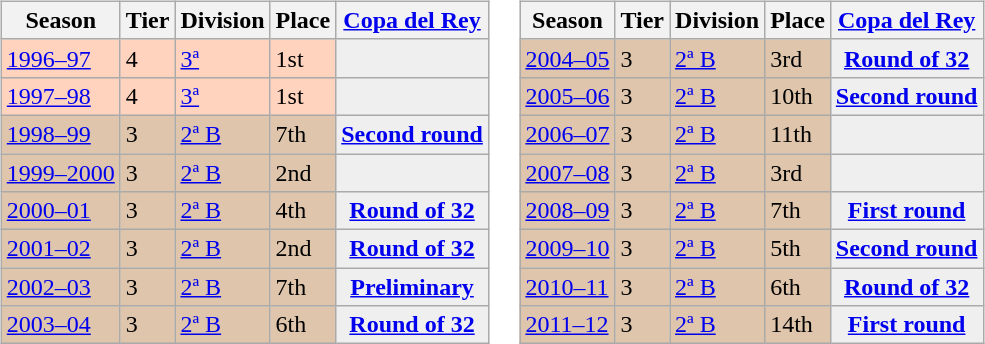<table>
<tr>
<td valign="top" width=0%><br><table class="wikitable">
<tr style="background:#f0f6fa;">
<th>Season</th>
<th>Tier</th>
<th>Division</th>
<th>Place</th>
<th><a href='#'>Copa del Rey</a></th>
</tr>
<tr>
<td style="background:#FFD3BD;"><a href='#'>1996–97</a></td>
<td style="background:#FFD3BD;">4</td>
<td style="background:#FFD3BD;"><a href='#'>3ª</a></td>
<td style="background:#FFD3BD;">1st</td>
<th style="background:#efefef;"></th>
</tr>
<tr>
<td style="background:#FFD3BD;"><a href='#'>1997–98</a></td>
<td style="background:#FFD3BD;">4</td>
<td style="background:#FFD3BD;"><a href='#'>3ª</a></td>
<td style="background:#FFD3BD;">1st</td>
<th style="background:#efefef;"></th>
</tr>
<tr>
<td style="background:#DEC5AB;"><a href='#'>1998–99</a></td>
<td style="background:#DEC5AB;">3</td>
<td style="background:#DEC5AB;"><a href='#'>2ª B</a></td>
<td style="background:#DEC5AB;">7th</td>
<th style="background:#efefef;"><a href='#'>Second round</a></th>
</tr>
<tr>
<td style="background:#DEC5AB;"><a href='#'>1999–2000</a></td>
<td style="background:#DEC5AB;">3</td>
<td style="background:#DEC5AB;"><a href='#'>2ª B</a></td>
<td style="background:#DEC5AB;">2nd</td>
<th style="background:#efefef;"></th>
</tr>
<tr>
<td style="background:#DEC5AB;"><a href='#'>2000–01</a></td>
<td style="background:#DEC5AB;">3</td>
<td style="background:#DEC5AB;"><a href='#'>2ª B</a></td>
<td style="background:#DEC5AB;">4th</td>
<th style="background:#efefef;"><a href='#'>Round of 32</a></th>
</tr>
<tr>
<td style="background:#DEC5AB;"><a href='#'>2001–02</a></td>
<td style="background:#DEC5AB;">3</td>
<td style="background:#DEC5AB;"><a href='#'>2ª B</a></td>
<td style="background:#DEC5AB;">2nd</td>
<th style="background:#efefef;"><a href='#'>Round of 32</a></th>
</tr>
<tr>
<td style="background:#DEC5AB;"><a href='#'>2002–03</a></td>
<td style="background:#DEC5AB;">3</td>
<td style="background:#DEC5AB;"><a href='#'>2ª B</a></td>
<td style="background:#DEC5AB;">7th</td>
<th style="background:#efefef;"><a href='#'>Preliminary</a></th>
</tr>
<tr>
<td style="background:#DEC5AB;"><a href='#'>2003–04</a></td>
<td style="background:#DEC5AB;">3</td>
<td style="background:#DEC5AB;"><a href='#'>2ª B</a></td>
<td style="background:#DEC5AB;">6th</td>
<th style="background:#efefef;"><a href='#'>Round of 32</a></th>
</tr>
</table>
</td>
<td valign="top" width=51%><br><table class="wikitable">
<tr style="background:#f0f6fa;">
<th>Season</th>
<th>Tier</th>
<th>Division</th>
<th>Place</th>
<th><a href='#'>Copa del Rey</a></th>
</tr>
<tr>
<td style="background:#DEC5AB;"><a href='#'>2004–05</a></td>
<td style="background:#DEC5AB;">3</td>
<td style="background:#DEC5AB;"><a href='#'>2ª B</a></td>
<td style="background:#DEC5AB;">3rd</td>
<th style="background:#efefef;"><a href='#'>Round of 32</a></th>
</tr>
<tr>
<td style="background:#DEC5AB;"><a href='#'>2005–06</a></td>
<td style="background:#DEC5AB;">3</td>
<td style="background:#DEC5AB;"><a href='#'>2ª B</a></td>
<td style="background:#DEC5AB;">10th</td>
<th style="background:#efefef;"><a href='#'>Second round</a></th>
</tr>
<tr>
<td style="background:#DEC5AB;"><a href='#'>2006–07</a></td>
<td style="background:#DEC5AB;">3</td>
<td style="background:#DEC5AB;"><a href='#'>2ª B</a></td>
<td style="background:#DEC5AB;">11th</td>
<th style="background:#efefef;"></th>
</tr>
<tr>
<td style="background:#DEC5AB;"><a href='#'>2007–08</a></td>
<td style="background:#DEC5AB;">3</td>
<td style="background:#DEC5AB;"><a href='#'>2ª B</a></td>
<td style="background:#DEC5AB;">3rd</td>
<th style="background:#efefef;"></th>
</tr>
<tr>
<td style="background:#DEC5AB;"><a href='#'>2008–09</a></td>
<td style="background:#DEC5AB;">3</td>
<td style="background:#DEC5AB;"><a href='#'>2ª B</a></td>
<td style="background:#DEC5AB;">7th</td>
<th style="background:#efefef;"><a href='#'>First round</a></th>
</tr>
<tr>
<td style="background:#DEC5AB;"><a href='#'>2009–10</a></td>
<td style="background:#DEC5AB;">3</td>
<td style="background:#DEC5AB;"><a href='#'>2ª B</a></td>
<td style="background:#DEC5AB;">5th</td>
<th style="background:#efefef;"><a href='#'>Second round</a></th>
</tr>
<tr>
<td style="background:#DEC5AB;"><a href='#'>2010–11</a></td>
<td style="background:#DEC5AB;">3</td>
<td style="background:#DEC5AB;"><a href='#'>2ª B</a></td>
<td style="background:#DEC5AB;">6th</td>
<th style="background:#efefef;"><a href='#'>Round of 32</a></th>
</tr>
<tr>
<td style="background:#DEC5AB;"><a href='#'>2011–12</a></td>
<td style="background:#DEC5AB;">3</td>
<td style="background:#DEC5AB;"><a href='#'>2ª B</a></td>
<td style="background:#DEC5AB;">14th</td>
<th style="background:#efefef;"><a href='#'>First round</a></th>
</tr>
</table>
</td>
</tr>
</table>
